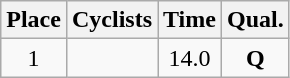<table class=wikitable style="text-align:center">
<tr>
<th>Place</th>
<th>Cyclists</th>
<th>Time</th>
<th>Qual.</th>
</tr>
<tr>
<td>1</td>
<td align=left> <br> </td>
<td>14.0</td>
<td><strong>Q</strong></td>
</tr>
</table>
